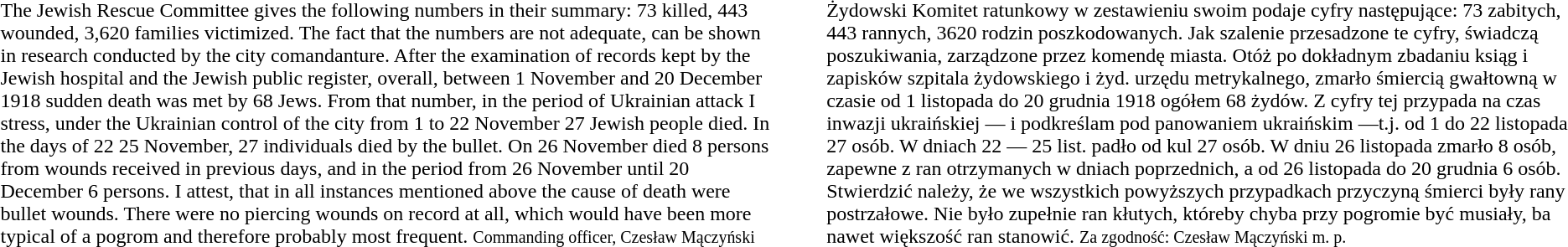<table>
<tr>
<td width="49%" valign="top"><br>The Jewish Rescue Committee gives the following numbers in their summary: 73 killed, 443 wounded, 3,620 families victimized. The fact that the numbers are not adequate, can be shown in research conducted by the city comandanture. After the examination of records kept by the Jewish hospital and the Jewish public register, overall, between 1 November and 20 December 1918 sudden death was met by 68 Jews. From that number, in the period of Ukrainian attack  I stress, under the Ukrainian control of the city  from 1 to 22 November 27 Jewish people died. In the days of 22  25 November, 27 individuals died by the bullet. On 26 November died 8 persons from wounds received in previous days, and in the period from 26 November until 20 December 6 persons. I attest, that in all instances mentioned above the cause of death were bullet wounds. There were no piercing wounds on record at all, which would have been more typical of a pogrom and therefore probably most frequent. <small> Commanding officer, Czesław Mączyński </small></td>
<td width=3%></td>
<td valign="top"><br>Żydowski Komitet ratunkowy w zestawieniu swoim podaje cyfry następujące: 73 zabitych, 443 rannych, 3620 rodzin poszkodowanych. Jak szalenie przesadzone te cyfry, świadczą poszukiwania, zarządzone przez komendę miasta. Otóż po dokładnym zbadaniu ksiąg i zapisków szpitala żydowskiego i żyd. urzędu metrykalnego, zmarło śmiercią gwałtowną w czasie od 1 listopada do 20 grudnia 1918 ogółem 68 żydów. Z cyfry tej przypada na czas inwazji ukraińskiej — i podkreślam pod panowaniem ukraińskim —t.j. od 1 do 22 listopada 27 osób. W dniach 22 — 25 list. padło od kul 27 osób. W dniu 26 listopada zmarło 8 osób, zapewne z ran otrzymanych w dniach poprzednich, a od 26 listopada do 20 grudnia 6 osób. Stwierdzić należy, że we wszystkich powyższych przypadkach przyczyną śmierci były rany postrzałowe. Nie było zupełnie ran kłutych, któreby chyba przy pogromie być musiały, ba nawet większość ran stanowić. <small> Za zgodność: Czesław Mączyński m. p.</small></td>
</tr>
</table>
